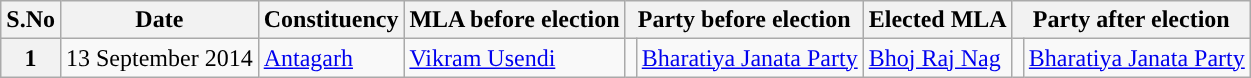<table class="wikitable sortable">
<tr>
<th>S.No</th>
<th>Date</th>
<th>Constituency</th>
<th>MLA before election</th>
<th colspan="2">Party before election</th>
<th>Elected MLA</th>
<th colspan="2">Party after election</th>
</tr>
<tr>
<th>1</th>
<td>13 September 2014</td>
<td><a href='#'>Antagarh</a></td>
<td><a href='#'>Vikram Usendi</a></td>
<td></td>
<td><a href='#'>Bharatiya Janata Party</a></td>
<td><a href='#'>Bhoj Raj Nag</a></td>
<td></td>
<td><a href='#'>Bharatiya Janata Party</a></td>
</tr>
</table>
